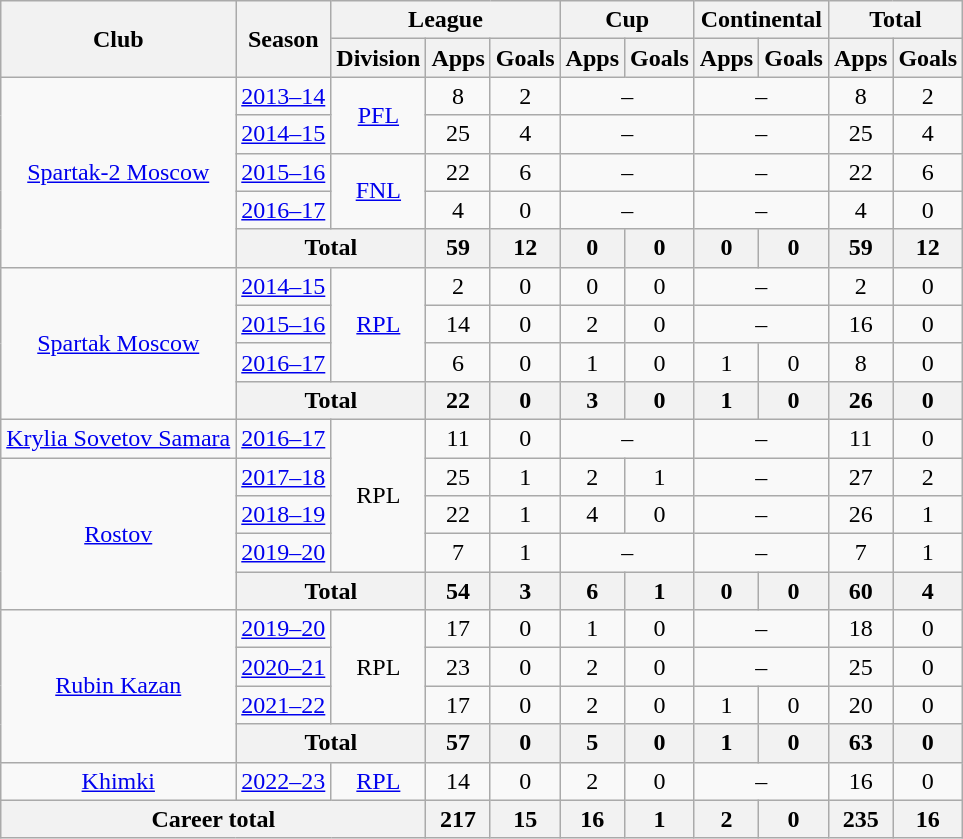<table class="wikitable" style="text-align:center">
<tr>
<th rowspan=2>Club</th>
<th rowspan=2>Season</th>
<th colspan=3>League</th>
<th colspan=2>Cup</th>
<th colspan=2>Continental</th>
<th colspan=2>Total</th>
</tr>
<tr>
<th>Division</th>
<th>Apps</th>
<th>Goals</th>
<th>Apps</th>
<th>Goals</th>
<th>Apps</th>
<th>Goals</th>
<th>Apps</th>
<th>Goals</th>
</tr>
<tr>
<td rowspan="5"><a href='#'>Spartak-2 Moscow</a></td>
<td><a href='#'>2013–14</a></td>
<td rowspan="2"><a href='#'>PFL</a></td>
<td>8</td>
<td>2</td>
<td colspan=2>–</td>
<td colspan=2>–</td>
<td>8</td>
<td>2</td>
</tr>
<tr>
<td><a href='#'>2014–15</a></td>
<td>25</td>
<td>4</td>
<td colspan=2>–</td>
<td colspan=2>–</td>
<td>25</td>
<td>4</td>
</tr>
<tr>
<td><a href='#'>2015–16</a></td>
<td rowspan="2"><a href='#'>FNL</a></td>
<td>22</td>
<td>6</td>
<td colspan=2>–</td>
<td colspan=2>–</td>
<td>22</td>
<td>6</td>
</tr>
<tr>
<td><a href='#'>2016–17</a></td>
<td>4</td>
<td>0</td>
<td colspan=2>–</td>
<td colspan=2>–</td>
<td>4</td>
<td>0</td>
</tr>
<tr>
<th colspan=2>Total</th>
<th>59</th>
<th>12</th>
<th>0</th>
<th>0</th>
<th>0</th>
<th>0</th>
<th>59</th>
<th>12</th>
</tr>
<tr>
<td rowspan="4"><a href='#'>Spartak Moscow</a></td>
<td><a href='#'>2014–15</a></td>
<td rowspan="3"><a href='#'>RPL</a></td>
<td>2</td>
<td>0</td>
<td>0</td>
<td>0</td>
<td colspan=2>–</td>
<td>2</td>
<td>0</td>
</tr>
<tr>
<td><a href='#'>2015–16</a></td>
<td>14</td>
<td>0</td>
<td>2</td>
<td>0</td>
<td colspan=2>–</td>
<td>16</td>
<td>0</td>
</tr>
<tr>
<td><a href='#'>2016–17</a></td>
<td>6</td>
<td>0</td>
<td>1</td>
<td>0</td>
<td>1</td>
<td>0</td>
<td>8</td>
<td>0</td>
</tr>
<tr>
<th colspan=2>Total</th>
<th>22</th>
<th>0</th>
<th>3</th>
<th>0</th>
<th>1</th>
<th>0</th>
<th>26</th>
<th>0</th>
</tr>
<tr>
<td><a href='#'>Krylia Sovetov Samara</a></td>
<td><a href='#'>2016–17</a></td>
<td rowspan="4">RPL</td>
<td>11</td>
<td>0</td>
<td colspan=2>–</td>
<td colspan=2>–</td>
<td>11</td>
<td>0</td>
</tr>
<tr>
<td rowspan="4"><a href='#'>Rostov</a></td>
<td><a href='#'>2017–18</a></td>
<td>25</td>
<td>1</td>
<td>2</td>
<td>1</td>
<td colspan=2>–</td>
<td>27</td>
<td>2</td>
</tr>
<tr>
<td><a href='#'>2018–19</a></td>
<td>22</td>
<td>1</td>
<td>4</td>
<td>0</td>
<td colspan=2>–</td>
<td>26</td>
<td>1</td>
</tr>
<tr>
<td><a href='#'>2019–20</a></td>
<td>7</td>
<td>1</td>
<td colspan=2>–</td>
<td colspan=2>–</td>
<td>7</td>
<td>1</td>
</tr>
<tr>
<th colspan=2>Total</th>
<th>54</th>
<th>3</th>
<th>6</th>
<th>1</th>
<th>0</th>
<th>0</th>
<th>60</th>
<th>4</th>
</tr>
<tr>
<td rowspan="4"><a href='#'>Rubin Kazan</a></td>
<td><a href='#'>2019–20</a></td>
<td rowspan="3">RPL</td>
<td>17</td>
<td>0</td>
<td>1</td>
<td>0</td>
<td colspan=2>–</td>
<td>18</td>
<td>0</td>
</tr>
<tr>
<td><a href='#'>2020–21</a></td>
<td>23</td>
<td>0</td>
<td>2</td>
<td>0</td>
<td colspan=2>–</td>
<td>25</td>
<td>0</td>
</tr>
<tr>
<td><a href='#'>2021–22</a></td>
<td>17</td>
<td>0</td>
<td>2</td>
<td>0</td>
<td>1</td>
<td>0</td>
<td>20</td>
<td>0</td>
</tr>
<tr>
<th colspan=2>Total</th>
<th>57</th>
<th>0</th>
<th>5</th>
<th>0</th>
<th>1</th>
<th>0</th>
<th>63</th>
<th>0</th>
</tr>
<tr>
<td><a href='#'>Khimki</a></td>
<td><a href='#'>2022–23</a></td>
<td><a href='#'>RPL</a></td>
<td>14</td>
<td>0</td>
<td>2</td>
<td>0</td>
<td colspan=2>–</td>
<td>16</td>
<td>0</td>
</tr>
<tr>
<th colspan=3>Career total</th>
<th>217</th>
<th>15</th>
<th>16</th>
<th>1</th>
<th>2</th>
<th>0</th>
<th>235</th>
<th>16</th>
</tr>
</table>
